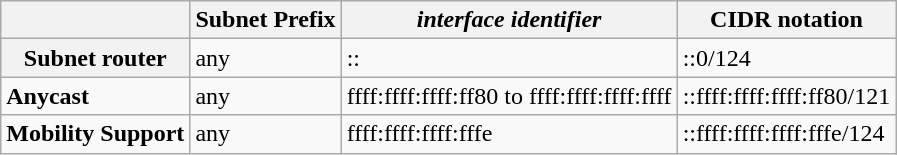<table class="wikitable">
<tr>
<th></th>
<th>Subnet Prefix</th>
<th><em>interface identifier</em></th>
<th>CIDR notation</th>
</tr>
<tr>
<th>Subnet router</th>
<td>any</td>
<td>::</td>
<td>::0/124</td>
</tr>
<tr>
<td><strong>Anycast</strong></td>
<td>any</td>
<td>ffff:ffff:ffff:ff80 to ffff:ffff:ffff:ffff</td>
<td>::ffff:ffff:ffff:ff80/121</td>
</tr>
<tr>
<td><strong>Mobility Support</strong></td>
<td>any</td>
<td>ffff:ffff:ffff:fffe</td>
<td>::ffff:ffff:ffff:fffe/124</td>
</tr>
</table>
